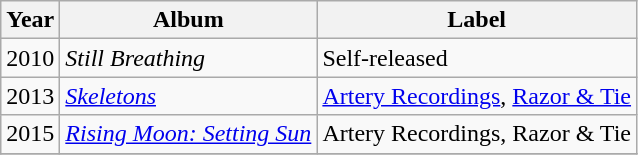<table class="wikitable">
<tr>
<th rowspan="1">Year</th>
<th rowspan="1">Album</th>
<th rowspan="1">Label</th>
</tr>
<tr>
<td>2010</td>
<td><em>Still Breathing</em></td>
<td rowspan="1">Self-released</td>
</tr>
<tr>
<td>2013</td>
<td><em><a href='#'>Skeletons</a></em></td>
<td rowspan="1"><a href='#'>Artery Recordings</a>, <a href='#'>Razor & Tie</a></td>
</tr>
<tr>
<td>2015</td>
<td><em><a href='#'>Rising Moon: Setting Sun</a></em></td>
<td rowspan="1">Artery Recordings, Razor & Tie</td>
</tr>
<tr>
</tr>
</table>
